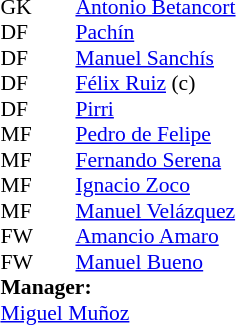<table cellspacing="0" cellpadding="0" style="font-size:90%; margin:0.2em auto;">
<tr>
<th width="25"></th>
<th width="25"></th>
</tr>
<tr>
<td>GK</td>
<td><strong> </strong></td>
<td> <a href='#'>Antonio Betancort</a></td>
</tr>
<tr>
<td>DF</td>
<td><strong> </strong></td>
<td> <a href='#'>Pachín</a></td>
</tr>
<tr>
<td>DF</td>
<td><strong> </strong></td>
<td> <a href='#'>Manuel Sanchís</a></td>
</tr>
<tr>
<td>DF</td>
<td><strong> </strong></td>
<td> <a href='#'>Félix Ruiz</a> (c)</td>
</tr>
<tr>
<td>DF</td>
<td><strong> </strong></td>
<td> <a href='#'>Pirri</a></td>
</tr>
<tr>
<td>MF</td>
<td><strong> </strong></td>
<td> <a href='#'>Pedro de Felipe</a></td>
</tr>
<tr>
<td>MF</td>
<td><strong> </strong></td>
<td> <a href='#'>Fernando Serena</a></td>
</tr>
<tr>
<td>MF</td>
<td><strong> </strong></td>
<td> <a href='#'>Ignacio Zoco</a></td>
</tr>
<tr>
<td>MF</td>
<td><strong> </strong></td>
<td> <a href='#'>Manuel Velázquez</a></td>
</tr>
<tr>
<td>FW</td>
<td><strong> </strong></td>
<td> <a href='#'>Amancio Amaro</a></td>
</tr>
<tr>
<td>FW</td>
<td><strong> </strong></td>
<td> <a href='#'>Manuel Bueno</a></td>
</tr>
<tr>
<td colspan=3><strong>Manager:</strong></td>
</tr>
<tr>
<td colspan=4> <a href='#'>Miguel Muñoz</a></td>
</tr>
</table>
